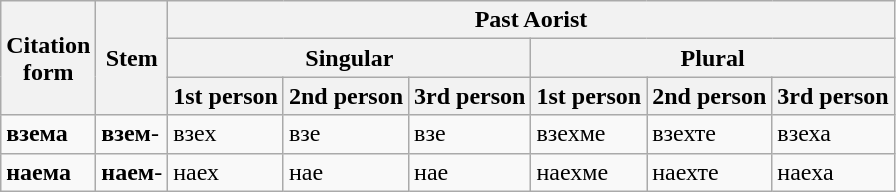<table class="wikitable">
<tr>
<th rowspan="3">Citation<br>form</th>
<th rowspan="3">Stem</th>
<th colspan="6">Past Aorist</th>
</tr>
<tr>
<th colspan="3">Singular</th>
<th colspan="3">Plural</th>
</tr>
<tr>
<th><strong>1st person</strong></th>
<th><strong>2nd person</strong></th>
<th><strong>3rd person</strong></th>
<th><strong>1st person</strong></th>
<th><strong>2nd person</strong></th>
<th><strong>3rd person</strong></th>
</tr>
<tr>
<td><strong>взема</strong> <br></td>
<td><strong>взе<span>м</span></strong>- <br></td>
<td>взе<span>х</span> <br></td>
<td>взе <br></td>
<td>взе <br></td>
<td>взе<span>хме</span> <br></td>
<td>взе<span>хте</span> <br></td>
<td>взе<span>ха</span> <br></td>
</tr>
<tr>
<td><strong>наема</strong> <br></td>
<td><strong>нае<span>м</span></strong>- <br></td>
<td>нае<span>х</span> <br></td>
<td>нае <br></td>
<td>нае <br></td>
<td>нае<span>хме</span> <br></td>
<td>нае<span>хте</span> <br></td>
<td>нае<span>ха</span> <br></td>
</tr>
</table>
